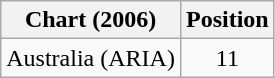<table class="wikitable">
<tr>
<th>Chart (2006)</th>
<th>Position</th>
</tr>
<tr>
<td>Australia (ARIA)</td>
<td align="center">11</td>
</tr>
</table>
